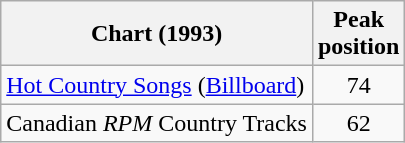<table class="wikitable">
<tr>
<th>Chart (1993)</th>
<th>Peak<br>position</th>
</tr>
<tr>
<td><a href='#'>Hot Country Songs</a> (<a href='#'>Billboard</a>)</td>
<td align="center">74</td>
</tr>
<tr>
<td>Canadian <em>RPM</em> Country Tracks</td>
<td align="center">62</td>
</tr>
</table>
